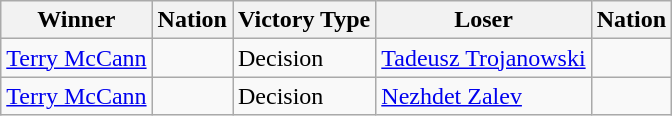<table class="wikitable sortable" style="text-align:left;">
<tr>
<th>Winner</th>
<th>Nation</th>
<th>Victory Type</th>
<th>Loser</th>
<th>Nation</th>
</tr>
<tr>
<td><a href='#'>Terry McCann</a></td>
<td></td>
<td>Decision</td>
<td><a href='#'>Tadeusz Trojanowski</a></td>
<td></td>
</tr>
<tr>
<td><a href='#'>Terry McCann</a></td>
<td></td>
<td>Decision</td>
<td><a href='#'>Nezhdet Zalev</a></td>
<td></td>
</tr>
</table>
